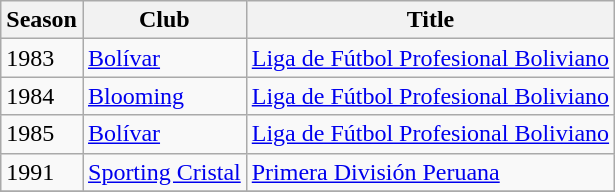<table class="wikitable">
<tr>
<th>Season</th>
<th>Club</th>
<th>Title</th>
</tr>
<tr>
<td>1983</td>
<td><a href='#'>Bolívar</a></td>
<td><a href='#'>Liga de Fútbol Profesional Boliviano</a></td>
</tr>
<tr>
<td>1984</td>
<td><a href='#'>Blooming</a></td>
<td><a href='#'>Liga de Fútbol Profesional Boliviano</a></td>
</tr>
<tr>
<td>1985</td>
<td><a href='#'>Bolívar</a></td>
<td><a href='#'>Liga de Fútbol Profesional Boliviano</a></td>
</tr>
<tr>
<td>1991</td>
<td><a href='#'>Sporting Cristal</a></td>
<td><a href='#'>Primera División Peruana</a></td>
</tr>
<tr>
</tr>
</table>
